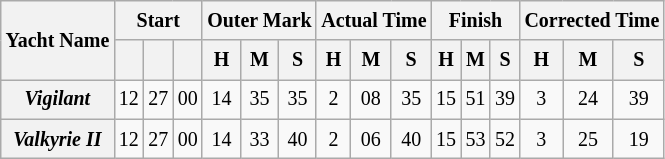<table class="wikitable" style="font-size:10pt;line-height:1.5;text-align: center;">
<tr>
<th rowspan="2">Yacht Name</th>
<th colspan="3">Start</th>
<th colspan="3">Outer Mark</th>
<th colspan="3">Actual Time</th>
<th colspan="3">Finish</th>
<th colspan="3">Corrected Time</th>
</tr>
<tr>
<th></th>
<th></th>
<th></th>
<th>H</th>
<th>M</th>
<th>S</th>
<th>H</th>
<th>M</th>
<th>S</th>
<th>H</th>
<th>M</th>
<th>S</th>
<th>H</th>
<th>M</th>
<th>S</th>
</tr>
<tr>
<th><em>Vigilant</em></th>
<td>12</td>
<td>27</td>
<td>00</td>
<td>14</td>
<td>35</td>
<td>35</td>
<td>2</td>
<td>08</td>
<td>35</td>
<td>15</td>
<td>51</td>
<td>39</td>
<td>3</td>
<td>24</td>
<td>39</td>
</tr>
<tr>
<th><em>Valkyrie II</em></th>
<td>12</td>
<td>27</td>
<td>00</td>
<td>14</td>
<td>33</td>
<td>40</td>
<td>2</td>
<td>06</td>
<td>40</td>
<td>15</td>
<td>53</td>
<td>52</td>
<td>3</td>
<td>25</td>
<td>19</td>
</tr>
</table>
